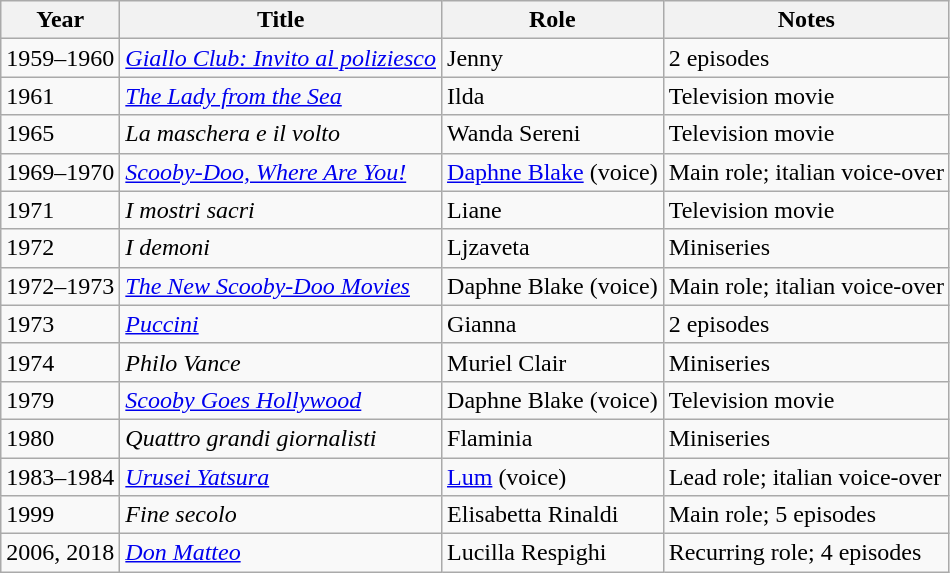<table class="wikitable plainrowheaders sortable">
<tr>
<th scope="col">Year</th>
<th scope="col">Title</th>
<th scope="col">Role</th>
<th scope="col" class="unsortable">Notes</th>
</tr>
<tr>
<td>1959–1960</td>
<td><em><a href='#'>Giallo Club: Invito al poliziesco</a></em></td>
<td>Jenny</td>
<td>2 episodes</td>
</tr>
<tr>
<td>1961</td>
<td><em><a href='#'>The Lady from the Sea</a></em></td>
<td>Ilda</td>
<td>Television movie</td>
</tr>
<tr>
<td>1965</td>
<td><em>La maschera e il volto</em></td>
<td>Wanda Sereni</td>
<td>Television movie</td>
</tr>
<tr>
<td>1969–1970</td>
<td><em><a href='#'>Scooby-Doo, Where Are You!</a></em></td>
<td><a href='#'>Daphne Blake</a> (voice)</td>
<td>Main role; italian voice-over</td>
</tr>
<tr>
<td>1971</td>
<td><em>I mostri sacri</em></td>
<td>Liane</td>
<td>Television movie</td>
</tr>
<tr>
<td>1972</td>
<td><em>I demoni</em></td>
<td>Ljzaveta</td>
<td>Miniseries</td>
</tr>
<tr>
<td>1972–1973</td>
<td><em><a href='#'>The New Scooby-Doo Movies</a></em></td>
<td>Daphne Blake (voice)</td>
<td>Main role; italian voice-over</td>
</tr>
<tr>
<td>1973</td>
<td><em><a href='#'>Puccini</a></em></td>
<td>Gianna</td>
<td>2 episodes</td>
</tr>
<tr>
<td>1974</td>
<td><em>Philo Vance</em></td>
<td>Muriel Clair</td>
<td>Miniseries</td>
</tr>
<tr>
<td>1979</td>
<td><em><a href='#'>Scooby Goes Hollywood</a></em></td>
<td>Daphne Blake (voice)</td>
<td>Television movie</td>
</tr>
<tr>
<td>1980</td>
<td><em>Quattro grandi giornalisti</em></td>
<td>Flaminia</td>
<td>Miniseries</td>
</tr>
<tr>
<td>1983–1984</td>
<td><em><a href='#'>Urusei Yatsura</a></em></td>
<td><a href='#'>Lum</a> (voice)</td>
<td>Lead role; italian voice-over</td>
</tr>
<tr>
<td>1999</td>
<td><em>Fine secolo</em></td>
<td>Elisabetta Rinaldi</td>
<td>Main role; 5 episodes</td>
</tr>
<tr>
<td>2006, 2018</td>
<td><em><a href='#'>Don Matteo</a></em></td>
<td>Lucilla Respighi</td>
<td>Recurring role; 4 episodes</td>
</tr>
</table>
